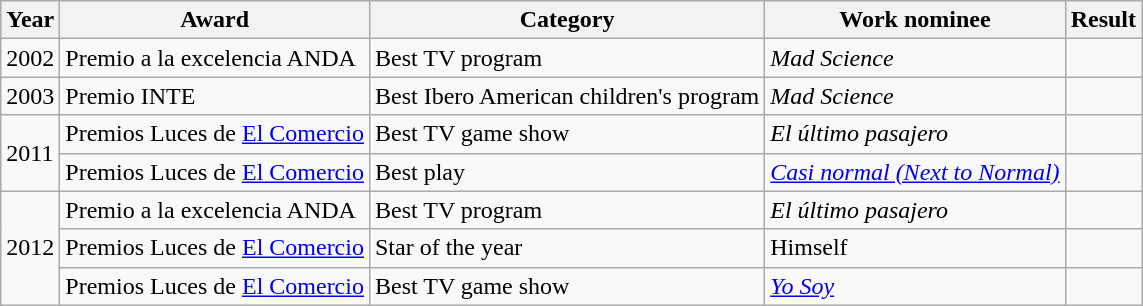<table class="wikitable">
<tr>
<th>Year</th>
<th>Award</th>
<th>Category</th>
<th>Work nominee</th>
<th>Result</th>
</tr>
<tr>
<td>2002</td>
<td>Premio a la excelencia ANDA</td>
<td>Best TV program</td>
<td><em>Mad Science</em></td>
<td></td>
</tr>
<tr>
<td>2003</td>
<td>Premio INTE</td>
<td>Best Ibero American children's program</td>
<td><em>Mad Science</em></td>
<td></td>
</tr>
<tr>
<td rowspan=2>2011</td>
<td>Premios Luces de <a href='#'>El Comercio</a></td>
<td>Best TV game show</td>
<td><em>El último pasajero</em></td>
<td></td>
</tr>
<tr>
<td>Premios Luces de <a href='#'>El Comercio</a></td>
<td>Best play</td>
<td><em><a href='#'>Casi normal (Next to Normal)</a></em></td>
<td></td>
</tr>
<tr>
<td rowspan=3>2012</td>
<td>Premio a la excelencia ANDA</td>
<td>Best TV program</td>
<td><em>El último pasajero</em></td>
<td></td>
</tr>
<tr>
<td>Premios Luces de <a href='#'>El Comercio</a></td>
<td>Star of the year</td>
<td>Himself</td>
<td></td>
</tr>
<tr>
<td>Premios Luces de <a href='#'>El Comercio</a></td>
<td>Best TV game show</td>
<td><em><a href='#'>Yo Soy</a></em></td>
<td></td>
</tr>
</table>
